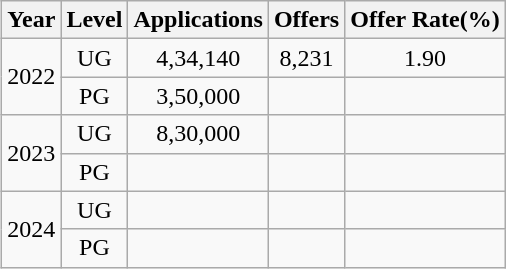<table class="wikitable" style="text-align:center; float: right; margin-left: 1em;">
<tr>
<th>Year</th>
<th>Level</th>
<th>Applications</th>
<th>Offers</th>
<th>Offer Rate(%)</th>
</tr>
<tr>
<td rowspan="2">2022</td>
<td>UG</td>
<td>4,34,140</td>
<td>8,231</td>
<td>1.90</td>
</tr>
<tr>
<td>PG</td>
<td>3,50,000</td>
<td></td>
<td></td>
</tr>
<tr>
<td rowspan="2">2023</td>
<td>UG</td>
<td>8,30,000</td>
<td></td>
<td></td>
</tr>
<tr>
<td>PG</td>
<td></td>
<td></td>
<td></td>
</tr>
<tr>
<td rowspan="2">2024</td>
<td>UG</td>
<td></td>
<td></td>
<td></td>
</tr>
<tr>
<td>PG</td>
<td></td>
<td></td>
<td></td>
</tr>
</table>
